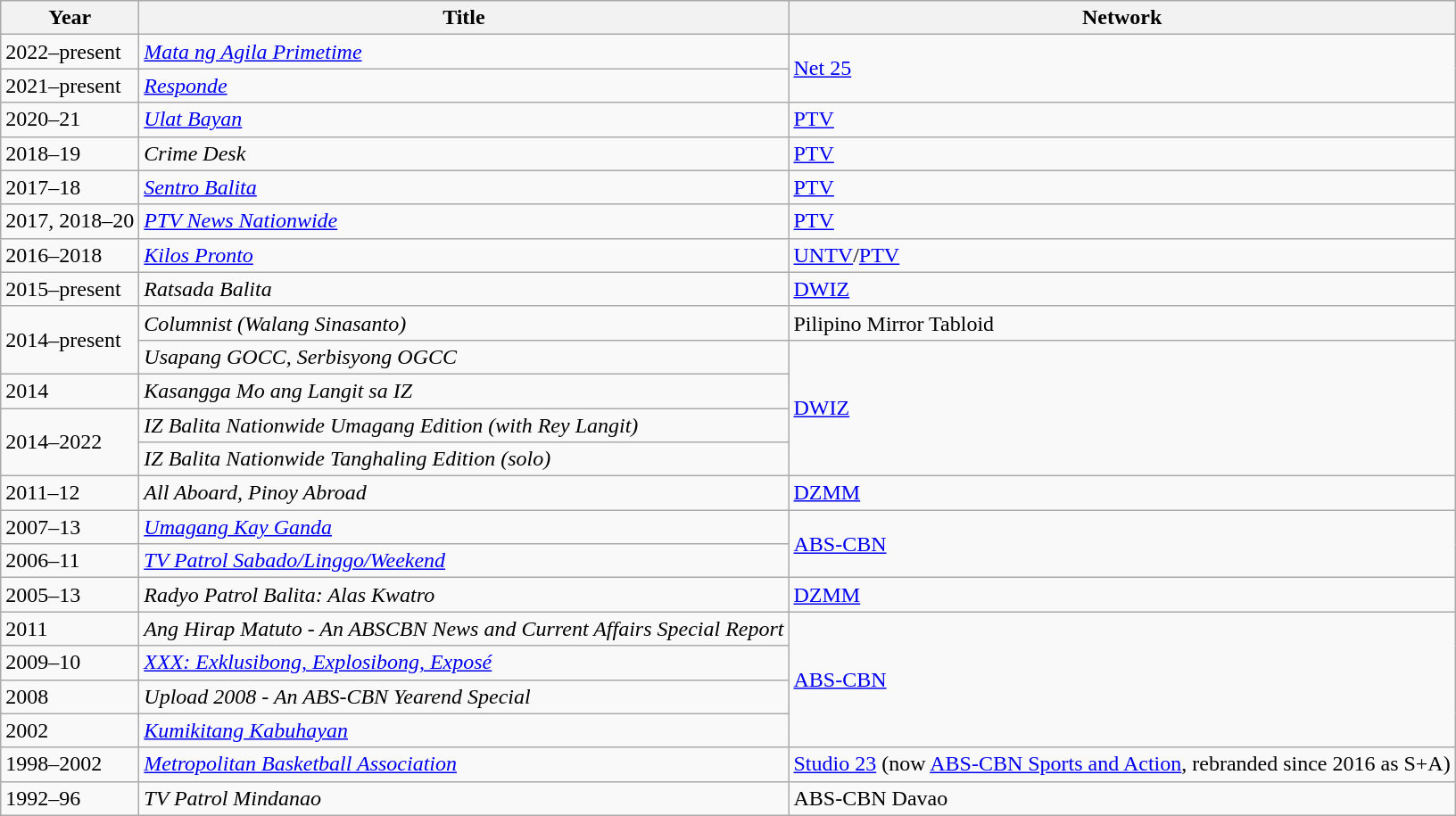<table class="wikitable sortable">
<tr>
<th>Year</th>
<th>Title</th>
<th>Network</th>
</tr>
<tr>
<td>2022–present</td>
<td><em><a href='#'>Mata ng Agila Primetime</a></em></td>
<td rowspan="2"><a href='#'>Net 25</a></td>
</tr>
<tr>
<td>2021–present</td>
<td><em><a href='#'>Responde</a></em></td>
</tr>
<tr>
<td>2020–21</td>
<td><em><a href='#'>Ulat Bayan</a></em></td>
<td><a href='#'>PTV</a></td>
</tr>
<tr>
<td>2018–19</td>
<td><em>Crime Desk</em></td>
<td><a href='#'>PTV</a></td>
</tr>
<tr>
<td>2017–18</td>
<td><em><a href='#'>Sentro Balita</a></em></td>
<td><a href='#'>PTV</a></td>
</tr>
<tr>
<td>2017, 2018–20</td>
<td><em><a href='#'>PTV News Nationwide</a></em></td>
<td><a href='#'>PTV</a></td>
</tr>
<tr>
<td>2016–2018</td>
<td><em><a href='#'>Kilos Pronto</a></em></td>
<td><a href='#'>UNTV</a>/<a href='#'>PTV</a></td>
</tr>
<tr>
<td>2015–present</td>
<td><em>Ratsada Balita</em></td>
<td><a href='#'>DWIZ</a></td>
</tr>
<tr>
<td rowspan="2">2014–present</td>
<td><em>Columnist (Walang Sinasanto)</em></td>
<td>Pilipino Mirror Tabloid</td>
</tr>
<tr>
<td><em>Usapang GOCC, Serbisyong OGCC</em></td>
<td rowspan="4"><a href='#'>DWIZ</a></td>
</tr>
<tr>
<td>2014</td>
<td><em>Kasangga Mo ang Langit sa IZ</em></td>
</tr>
<tr>
<td rowspan="2">2014–2022</td>
<td><em>IZ Balita Nationwide Umagang Edition (with Rey Langit) </em></td>
</tr>
<tr>
<td><em>IZ Balita Nationwide Tanghaling Edition (solo) </em></td>
</tr>
<tr>
<td>2011–12</td>
<td><em>All Aboard, Pinoy Abroad</em></td>
<td><a href='#'>DZMM</a></td>
</tr>
<tr>
<td>2007–13</td>
<td><em><a href='#'>Umagang Kay Ganda</a></em></td>
<td rowspan="2"><a href='#'>ABS-CBN</a></td>
</tr>
<tr>
<td>2006–11</td>
<td><em><a href='#'>TV Patrol Sabado/Linggo/Weekend</a></em></td>
</tr>
<tr>
<td>2005–13</td>
<td><em>Radyo Patrol Balita: Alas Kwatro</em></td>
<td><a href='#'>DZMM</a></td>
</tr>
<tr>
<td>2011</td>
<td><em>Ang Hirap Matuto - An ABSCBN News and Current Affairs Special Report</em></td>
<td rowspan="4"><a href='#'>ABS-CBN</a></td>
</tr>
<tr>
<td>2009–10</td>
<td><em><a href='#'>XXX: Exklusibong, Explosibong, Exposé</a></em></td>
</tr>
<tr>
<td>2008</td>
<td><em>Upload 2008 - An ABS-CBN Yearend Special</em></td>
</tr>
<tr>
<td>2002</td>
<td><em><a href='#'>Kumikitang Kabuhayan</a></em></td>
</tr>
<tr>
<td>1998–2002</td>
<td><em><a href='#'>Metropolitan Basketball Association</a></em></td>
<td><a href='#'>Studio 23</a> (now <a href='#'>ABS-CBN Sports and Action</a>, rebranded since 2016 as S+A)</td>
</tr>
<tr>
<td>1992–96</td>
<td><em>TV Patrol Mindanao</em></td>
<td>ABS-CBN Davao</td>
</tr>
</table>
